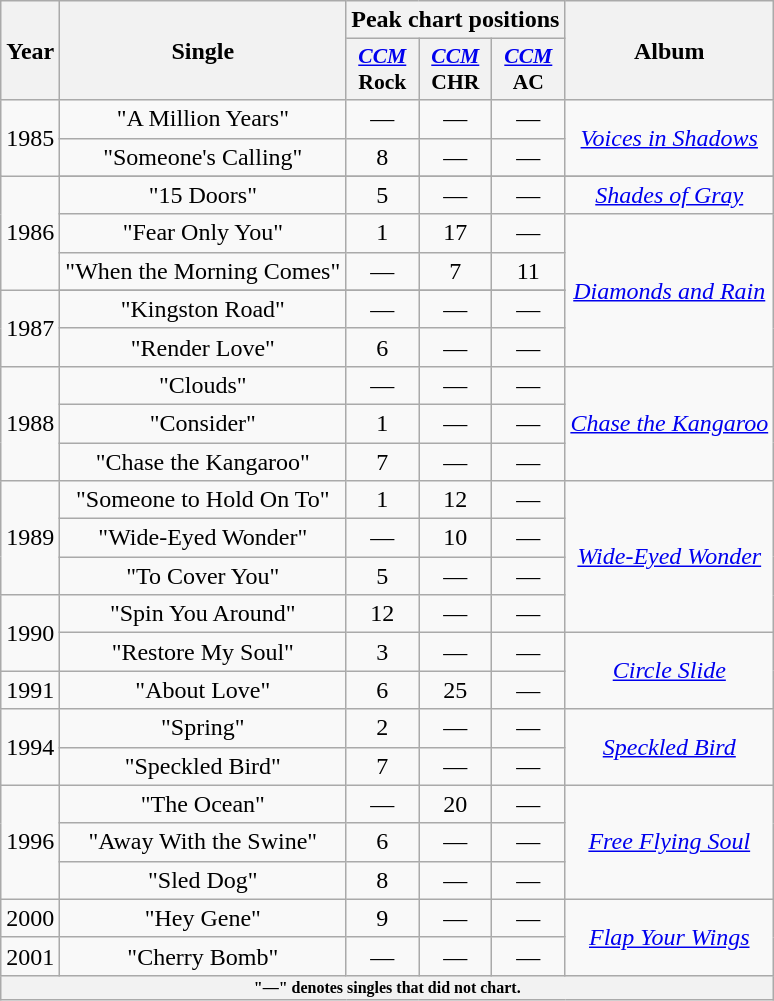<table class="wikitable plainrowheaders" style="text-align:center;">
<tr>
<th scope="col" rowspan="2">Year</th>
<th scope="col" rowspan="2">Single</th>
<th colspan="3" scope="col" rowspan="1">Peak chart positions</th>
<th scope="col" rowspan="2">Album</th>
</tr>
<tr>
<th scope="col" style="font-size:90%;"><em><a href='#'>CCM</a></em><br>Rock<br></th>
<th scope="col" style="font-size:90%;"><em><a href='#'>CCM</a></em><br>CHR<br></th>
<th scope="col" style="font-size:90%;"><em><a href='#'>CCM</a></em><br>AC<br></th>
</tr>
<tr>
<td rowspan="2">1985</td>
<td>"A Million Years"</td>
<td align="center">—</td>
<td>—</td>
<td>—</td>
<td rowspan="2"><em><a href='#'>Voices in Shadows</a></em></td>
</tr>
<tr>
<td>"Someone's Calling"</td>
<td align="center">8</td>
<td>—</td>
<td>—</td>
</tr>
<tr>
<td rowspan="4">1986</td>
</tr>
<tr>
<td>"15 Doors"</td>
<td align="center">5</td>
<td>—</td>
<td>—</td>
<td rowspan="1"><em><a href='#'>Shades of Gray</a></em></td>
</tr>
<tr>
<td>"Fear Only You"</td>
<td align="center">1</td>
<td>17</td>
<td>—</td>
<td rowspan="5"><em><a href='#'>Diamonds and Rain</a></em></td>
</tr>
<tr>
<td>"When the Morning Comes"</td>
<td align="center">—</td>
<td>7</td>
<td>11</td>
</tr>
<tr>
<td rowspan="3">1987</td>
</tr>
<tr>
<td>"Kingston Road"</td>
<td align="center">—</td>
<td>—</td>
<td>—</td>
</tr>
<tr>
<td>"Render Love"</td>
<td align="center">6</td>
<td>—</td>
<td>—</td>
</tr>
<tr>
<td rowspan="3">1988</td>
<td>"Clouds"</td>
<td align="center">—</td>
<td>—</td>
<td>—</td>
<td rowspan="3"><em><a href='#'>Chase the Kangaroo</a></em></td>
</tr>
<tr>
<td>"Consider"</td>
<td align="center">1</td>
<td>—</td>
<td>—</td>
</tr>
<tr>
<td>"Chase the Kangaroo"</td>
<td align="center">7</td>
<td>—</td>
<td>—</td>
</tr>
<tr>
<td rowspan="3">1989</td>
<td>"Someone to Hold On To"</td>
<td align="center">1</td>
<td>12</td>
<td>—</td>
<td rowspan="4"><em><a href='#'>Wide-Eyed Wonder</a></em></td>
</tr>
<tr>
<td>"Wide-Eyed Wonder"</td>
<td align="center">—</td>
<td>10</td>
<td>—</td>
</tr>
<tr>
<td>"To Cover You"</td>
<td align="center">5</td>
<td>—</td>
<td>—</td>
</tr>
<tr>
<td rowspan="2">1990</td>
<td>"Spin You Around"</td>
<td align="center">12</td>
<td>—</td>
<td>—</td>
</tr>
<tr>
<td>"Restore My Soul"</td>
<td align="center">3</td>
<td>—</td>
<td>—</td>
<td rowspan="2"><em><a href='#'>Circle Slide</a></em></td>
</tr>
<tr>
<td rowspan="1">1991</td>
<td>"About Love"</td>
<td align="center">6</td>
<td>25</td>
<td>—</td>
</tr>
<tr>
<td rowspan="2">1994</td>
<td>"Spring"</td>
<td align="center">2</td>
<td>—</td>
<td>—</td>
<td rowspan="2"><em><a href='#'>Speckled Bird</a></em></td>
</tr>
<tr>
<td>"Speckled Bird"</td>
<td align="center">7</td>
<td>—</td>
<td>—</td>
</tr>
<tr>
<td rowspan="3">1996</td>
<td>"The Ocean"</td>
<td align="center">—</td>
<td>20</td>
<td>—</td>
<td rowspan="3"><em><a href='#'>Free Flying Soul</a></em></td>
</tr>
<tr>
<td>"Away With the Swine"</td>
<td align="center">6</td>
<td>—</td>
<td>—</td>
</tr>
<tr>
<td>"Sled Dog"</td>
<td align="center">8</td>
<td>—</td>
<td>—</td>
</tr>
<tr>
<td rowspan="1">2000</td>
<td>"Hey Gene"</td>
<td align="center">9</td>
<td>—</td>
<td>—</td>
<td rowspan="2"><em><a href='#'>Flap Your Wings</a></em></td>
</tr>
<tr>
<td rowspan="1">2001</td>
<td>"Cherry Bomb"</td>
<td align="center">—</td>
<td>—</td>
<td>—</td>
</tr>
<tr>
<th colspan="10" style="font-size: 8pt">"—" denotes singles that did not chart.</th>
</tr>
</table>
